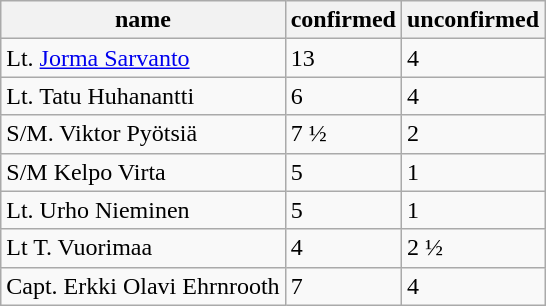<table class="wikitable">
<tr>
<th>name</th>
<th>confirmed</th>
<th>unconfirmed</th>
</tr>
<tr>
<td>Lt. <a href='#'>Jorma Sarvanto</a></td>
<td>13</td>
<td>4</td>
</tr>
<tr>
<td>Lt. Tatu Huhanantti</td>
<td>6</td>
<td>4</td>
</tr>
<tr>
<td>S/M. Viktor Pyötsiä</td>
<td>7 ½</td>
<td>2</td>
</tr>
<tr>
<td>S/M Kelpo Virta</td>
<td>5</td>
<td>1</td>
</tr>
<tr>
<td>Lt. Urho Nieminen</td>
<td>5</td>
<td>1</td>
</tr>
<tr>
<td>Lt T. Vuorimaa</td>
<td>4</td>
<td>2 ½</td>
</tr>
<tr>
<td>Capt. Erkki Olavi Ehrnrooth</td>
<td>7</td>
<td>4</td>
</tr>
</table>
